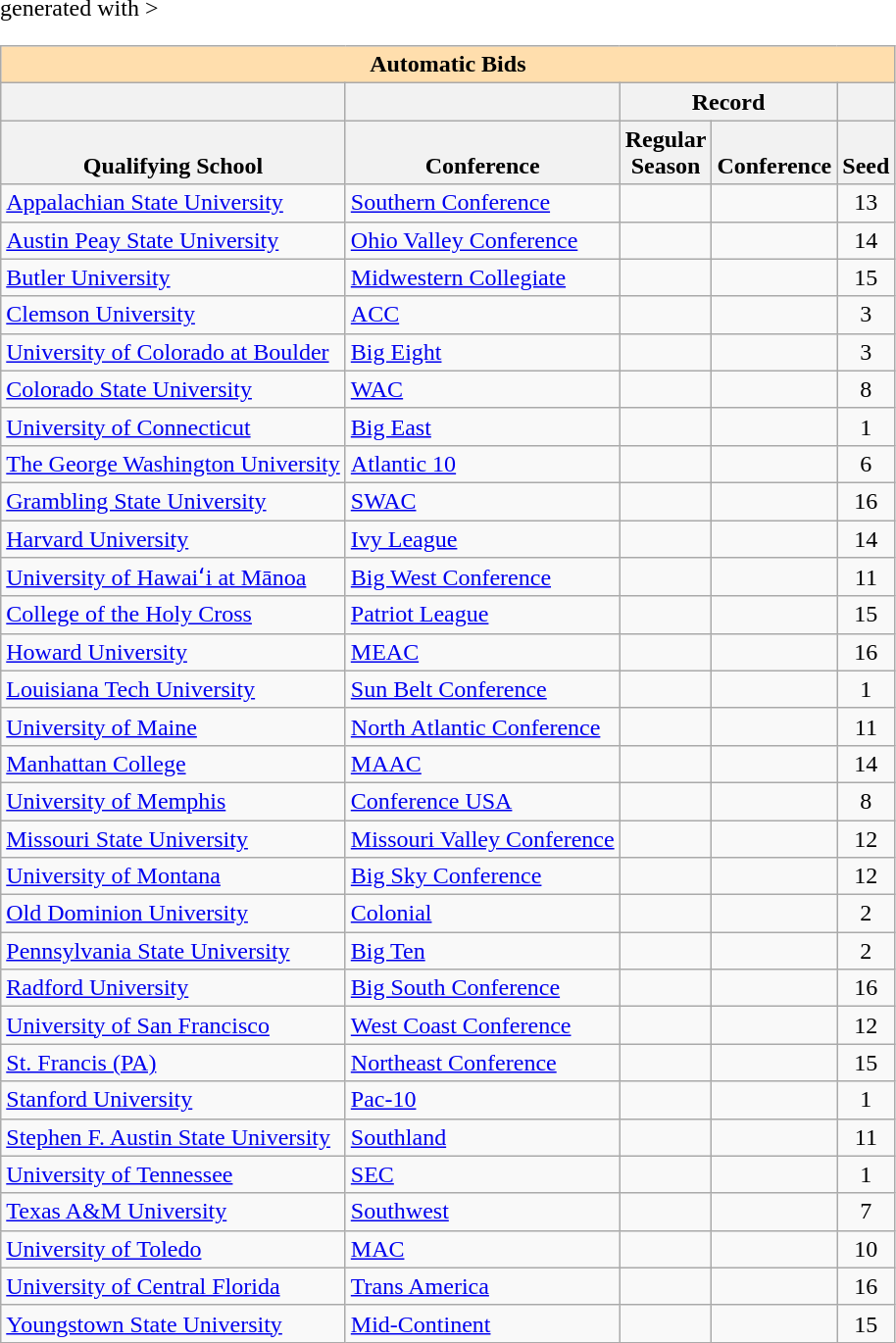<table class="wikitable sortable" <hiddentext>generated with   >
<tr>
<th style="background-color:#FFdead;font-weight:bold"   align="center" valign="bottom"  width="171" colspan="5" height="13">Automatic Bids</th>
</tr>
<tr>
<th height="13"    valign="bottom"> </th>
<th valign="bottom"> </th>
<th style="font-weight:bold"   colspan="2" align="center"  valign="bottom">Record</th>
<th valign="bottom"> </th>
</tr>
<tr style="font-weight:bold"   valign="bottom">
<th height="13">Qualifying School</th>
<th>Conference</th>
<th>Regular<br> Season</th>
<th>Conference</th>
<th>Seed</th>
</tr>
<tr>
<td height="13"  valign="bottom"><a href='#'>Appalachian State University</a></td>
<td valign="bottom"><a href='#'>Southern Conference</a></td>
<td align="center"  valign="bottom"></td>
<td align="center"  valign="bottom"></td>
<td align="center"  valign="bottom">13</td>
</tr>
<tr>
<td height="13"  valign="bottom"><a href='#'>Austin Peay State University</a></td>
<td valign="bottom"><a href='#'>Ohio Valley Conference</a></td>
<td align="center"  valign="bottom"></td>
<td align="center"  valign="bottom"></td>
<td align="center"  valign="bottom">14</td>
</tr>
<tr>
<td height="13"  valign="bottom"><a href='#'>Butler University</a></td>
<td valign="bottom"><a href='#'>Midwestern Collegiate</a></td>
<td align="center"  valign="bottom"></td>
<td align="center"  valign="bottom"></td>
<td align="center"  valign="bottom">15</td>
</tr>
<tr>
<td height="13"  valign="bottom"><a href='#'>Clemson University</a></td>
<td valign="bottom"><a href='#'>ACC</a></td>
<td align="center"  valign="bottom"></td>
<td align="center"  valign="bottom"></td>
<td align="center"  valign="bottom">3</td>
</tr>
<tr>
<td height="13"  valign="bottom"><a href='#'>University of Colorado at Boulder</a></td>
<td valign="bottom"><a href='#'>Big Eight</a></td>
<td align="center"  valign="bottom"></td>
<td align="center"  valign="bottom"></td>
<td align="center"  valign="bottom">3</td>
</tr>
<tr>
<td height="13"  valign="bottom"><a href='#'>Colorado State University</a></td>
<td valign="bottom"><a href='#'>WAC</a></td>
<td align="center"  valign="bottom"></td>
<td align="center"  valign="bottom"></td>
<td align="center"  valign="bottom">8</td>
</tr>
<tr>
<td height="13"  valign="bottom"><a href='#'>University of Connecticut</a></td>
<td valign="bottom"><a href='#'>Big East</a></td>
<td align="center"  valign="bottom"></td>
<td align="center"  valign="bottom"></td>
<td align="center"  valign="bottom">1</td>
</tr>
<tr>
<td height="13"  valign="bottom"><a href='#'>The George Washington University</a></td>
<td valign="bottom"><a href='#'>Atlantic 10</a></td>
<td align="center"  valign="bottom"></td>
<td align="center"  valign="bottom"></td>
<td align="center"  valign="bottom">6</td>
</tr>
<tr>
<td height="13"  valign="bottom"><a href='#'>Grambling State University</a></td>
<td valign="bottom"><a href='#'>SWAC</a></td>
<td align="center"  valign="bottom"></td>
<td align="center"  valign="bottom"></td>
<td align="center"  valign="bottom">16</td>
</tr>
<tr>
<td height="13"  valign="bottom"><a href='#'>Harvard University</a></td>
<td valign="bottom"><a href='#'>Ivy League</a></td>
<td align="center"  valign="bottom"></td>
<td align="center"  valign="bottom"></td>
<td align="center"  valign="bottom">14</td>
</tr>
<tr>
<td height="13"  valign="bottom"><a href='#'>University of Hawaiʻi at Mānoa</a></td>
<td valign="bottom"><a href='#'>Big West Conference</a></td>
<td align="center"  valign="bottom"></td>
<td align="center"  valign="bottom"></td>
<td align="center"  valign="bottom">11</td>
</tr>
<tr>
<td height="13"  valign="bottom"><a href='#'>College of the Holy Cross</a></td>
<td valign="bottom"><a href='#'>Patriot League</a></td>
<td align="center"  valign="bottom"></td>
<td align="center"  valign="bottom"></td>
<td align="center"  valign="bottom">15</td>
</tr>
<tr>
<td height="13"  valign="bottom"><a href='#'>Howard University</a></td>
<td valign="bottom"><a href='#'>MEAC</a></td>
<td align="center"  valign="bottom"></td>
<td align="center"  valign="bottom"></td>
<td align="center"  valign="bottom">16</td>
</tr>
<tr>
<td height="13"  valign="bottom"><a href='#'>Louisiana Tech University</a></td>
<td valign="bottom"><a href='#'>Sun Belt Conference</a></td>
<td align="center"  valign="bottom"></td>
<td align="center"  valign="bottom"></td>
<td align="center"  valign="bottom">1</td>
</tr>
<tr>
<td height="13"  valign="bottom"><a href='#'>University of Maine</a></td>
<td valign="bottom"><a href='#'>North Atlantic Conference</a></td>
<td align="center"  valign="bottom"></td>
<td align="center"  valign="bottom"></td>
<td align="center"  valign="bottom">11</td>
</tr>
<tr>
<td height="13"  valign="bottom"><a href='#'>Manhattan College</a></td>
<td valign="bottom"><a href='#'>MAAC</a></td>
<td align="center"  valign="bottom"></td>
<td align="center"  valign="bottom"></td>
<td align="center"  valign="bottom">14</td>
</tr>
<tr>
<td height="13"  valign="bottom"><a href='#'>University of Memphis</a></td>
<td valign="bottom"><a href='#'>Conference USA</a></td>
<td align="center"  valign="bottom"></td>
<td align="center"  valign="bottom"></td>
<td align="center"  valign="bottom">8</td>
</tr>
<tr>
<td height="13"  valign="bottom"><a href='#'>Missouri State University</a></td>
<td valign="bottom"><a href='#'>Missouri Valley Conference</a></td>
<td align="center"  valign="bottom"></td>
<td align="center"  valign="bottom"></td>
<td align="center"  valign="bottom">12</td>
</tr>
<tr>
<td height="13"  valign="bottom"><a href='#'>University of Montana</a></td>
<td valign="bottom"><a href='#'>Big Sky Conference</a></td>
<td align="center"  valign="bottom"></td>
<td align="center"  valign="bottom"></td>
<td align="center"  valign="bottom">12</td>
</tr>
<tr>
<td height="13"  valign="bottom"><a href='#'>Old Dominion University</a></td>
<td valign="bottom"><a href='#'>Colonial</a></td>
<td align="center"  valign="bottom"></td>
<td align="center"  valign="bottom"></td>
<td align="center"  valign="bottom">2</td>
</tr>
<tr>
<td height="13"  valign="bottom"><a href='#'>Pennsylvania State University</a></td>
<td valign="bottom"><a href='#'>Big Ten</a></td>
<td align="center"  valign="bottom"></td>
<td align="center"  valign="bottom"></td>
<td align="center"  valign="bottom">2</td>
</tr>
<tr>
<td height="13"  valign="bottom"><a href='#'>Radford University</a></td>
<td valign="bottom"><a href='#'>Big South Conference</a></td>
<td align="center"  valign="bottom"></td>
<td align="center"  valign="bottom"></td>
<td align="center"  valign="bottom">16</td>
</tr>
<tr>
<td height="13"  valign="bottom"><a href='#'>University of San Francisco</a></td>
<td valign="bottom"><a href='#'>West Coast Conference</a></td>
<td align="center"  valign="bottom"></td>
<td align="center"  valign="bottom"></td>
<td align="center"  valign="bottom">12</td>
</tr>
<tr>
<td height="13"  valign="bottom"><a href='#'>St. Francis (PA)</a></td>
<td valign="bottom"><a href='#'>Northeast Conference</a></td>
<td align="center"  valign="bottom"></td>
<td align="center"  valign="bottom"></td>
<td align="center"  valign="bottom">15</td>
</tr>
<tr>
<td height="13"  valign="bottom"><a href='#'>Stanford University</a></td>
<td valign="bottom"><a href='#'>Pac-10</a></td>
<td align="center"  valign="bottom"></td>
<td align="center"  valign="bottom"></td>
<td align="center"  valign="bottom">1</td>
</tr>
<tr>
<td height="13"  valign="bottom"><a href='#'>Stephen F. Austin State University</a></td>
<td valign="bottom"><a href='#'>Southland</a></td>
<td align="center"  valign="bottom"></td>
<td align="center"  valign="bottom"></td>
<td align="center"  valign="bottom">11</td>
</tr>
<tr>
<td height="13"  valign="bottom"><a href='#'>University of Tennessee</a></td>
<td valign="bottom"><a href='#'>SEC</a></td>
<td align="center"  valign="bottom"></td>
<td align="center"  valign="bottom"></td>
<td align="center"  valign="bottom">1</td>
</tr>
<tr>
<td height="13"  valign="bottom"><a href='#'>Texas A&M University</a></td>
<td valign="bottom"><a href='#'>Southwest</a></td>
<td align="center"  valign="bottom"></td>
<td align="center"  valign="bottom"></td>
<td align="center"  valign="bottom">7</td>
</tr>
<tr>
<td height="13"  valign="bottom"><a href='#'>University of Toledo</a></td>
<td valign="bottom"><a href='#'>MAC</a></td>
<td align="center"  valign="bottom"></td>
<td align="center"  valign="bottom"></td>
<td align="center"  valign="bottom">10</td>
</tr>
<tr>
<td height="13"  valign="bottom"><a href='#'>University of Central Florida</a></td>
<td valign="bottom"><a href='#'>Trans America</a></td>
<td align="center"  valign="bottom"></td>
<td align="center"  valign="bottom"></td>
<td align="center"  valign="bottom">16</td>
</tr>
<tr>
<td height="13"  valign="bottom"><a href='#'>Youngstown State University</a></td>
<td valign="bottom"><a href='#'>Mid-Continent</a></td>
<td align="center"  valign="bottom"></td>
<td align="center"  valign="bottom"></td>
<td align="center"  valign="bottom">15</td>
</tr>
</table>
